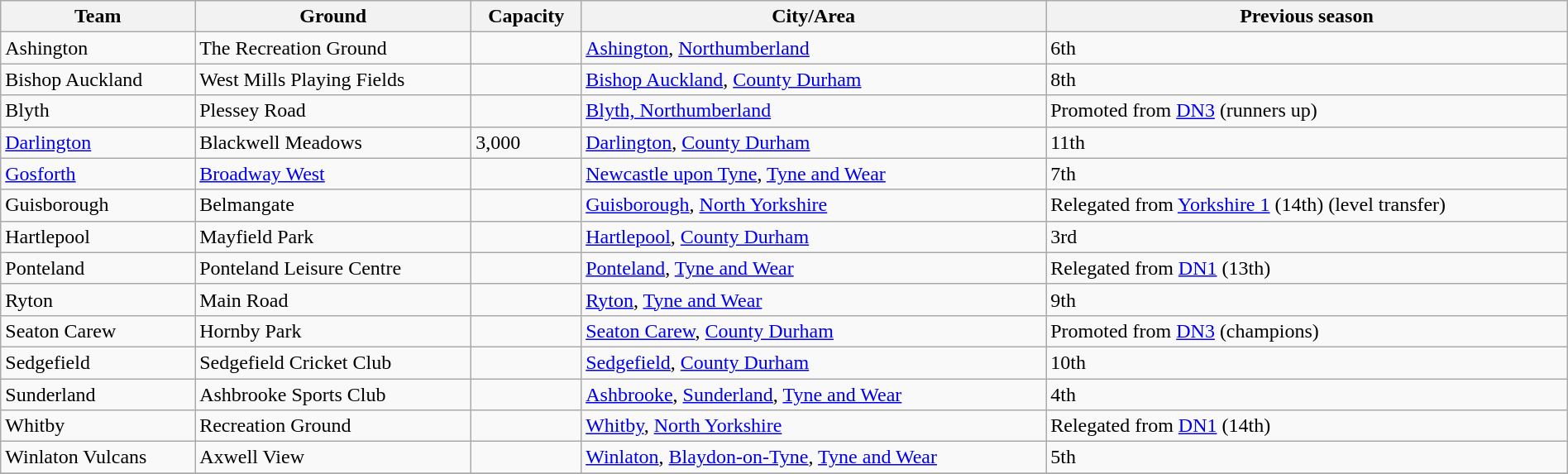<table class="wikitable sortable" width=100%>
<tr>
<th>Team</th>
<th>Ground</th>
<th>Capacity</th>
<th>City/Area</th>
<th>Previous season</th>
</tr>
<tr>
<td>Ashington</td>
<td>The Recreation Ground</td>
<td></td>
<td><a href='#'>Ashington</a>, <a href='#'>Northumberland</a></td>
<td>6th</td>
</tr>
<tr>
<td>Bishop Auckland</td>
<td>West Mills Playing Fields</td>
<td></td>
<td><a href='#'>Bishop Auckland</a>, <a href='#'>County Durham</a></td>
<td>8th</td>
</tr>
<tr>
<td>Blyth</td>
<td>Plessey Road</td>
<td></td>
<td><a href='#'>Blyth, Northumberland</a></td>
<td>Promoted from <a href='#'>DN3</a> (runners up)</td>
</tr>
<tr>
<td><a href='#'>Darlington</a></td>
<td>Blackwell Meadows</td>
<td>3,000</td>
<td><a href='#'>Darlington</a>, <a href='#'>County Durham</a></td>
<td>11th</td>
</tr>
<tr>
<td><a href='#'>Gosforth</a></td>
<td><a href='#'>Broadway West</a></td>
<td></td>
<td><a href='#'>Newcastle upon Tyne</a>, <a href='#'>Tyne and Wear</a></td>
<td>7th</td>
</tr>
<tr>
<td>Guisborough</td>
<td>Belmangate</td>
<td></td>
<td><a href='#'>Guisborough</a>, <a href='#'>North Yorkshire</a></td>
<td>Relegated from <a href='#'>Yorkshire 1</a> (14th) (level transfer)</td>
</tr>
<tr>
<td>Hartlepool</td>
<td>Mayfield Park</td>
<td></td>
<td><a href='#'>Hartlepool</a>, <a href='#'>County Durham</a></td>
<td>3rd</td>
</tr>
<tr>
<td>Ponteland</td>
<td>Ponteland Leisure Centre</td>
<td></td>
<td><a href='#'>Ponteland</a>, <a href='#'>Tyne and Wear</a></td>
<td>Relegated from <a href='#'>DN1</a> (13th)</td>
</tr>
<tr>
<td>Ryton</td>
<td>Main Road</td>
<td></td>
<td><a href='#'>Ryton</a>, <a href='#'>Tyne and Wear</a></td>
<td>9th</td>
</tr>
<tr>
<td>Seaton Carew</td>
<td>Hornby Park</td>
<td></td>
<td><a href='#'>Seaton Carew</a>, <a href='#'>County Durham</a></td>
<td>Promoted from <a href='#'>DN3</a> (champions)</td>
</tr>
<tr>
<td>Sedgefield</td>
<td>Sedgefield Cricket Club</td>
<td></td>
<td><a href='#'>Sedgefield</a>, <a href='#'>County Durham</a></td>
<td>10th</td>
</tr>
<tr>
<td>Sunderland</td>
<td>Ashbrooke Sports Club</td>
<td></td>
<td><a href='#'>Ashbrooke</a>, <a href='#'>Sunderland</a>, <a href='#'>Tyne and Wear</a></td>
<td>4th</td>
</tr>
<tr>
<td>Whitby</td>
<td>Recreation Ground</td>
<td></td>
<td><a href='#'>Whitby</a>, <a href='#'>North Yorkshire</a></td>
<td>Relegated from <a href='#'>DN1</a> (14th)</td>
</tr>
<tr>
<td>Winlaton Vulcans</td>
<td>Axwell View</td>
<td></td>
<td><a href='#'>Winlaton</a>, <a href='#'>Blaydon-on-Tyne</a>, <a href='#'>Tyne and Wear</a></td>
<td>5th</td>
</tr>
<tr>
</tr>
</table>
